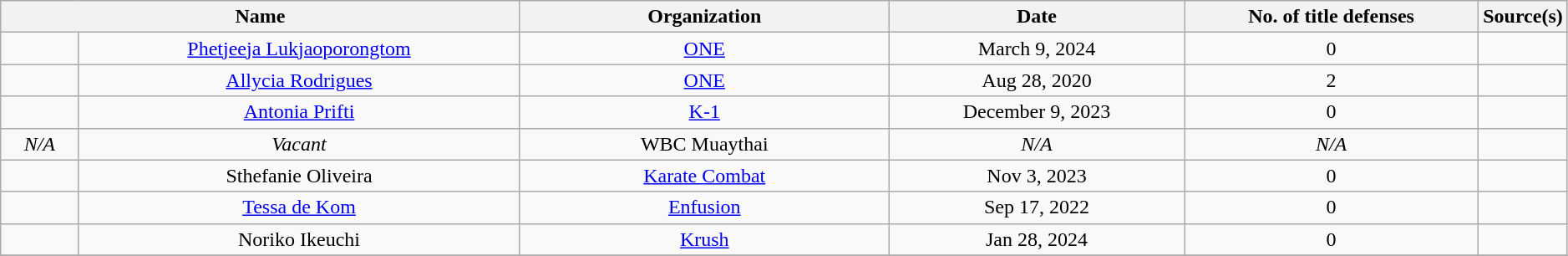<table class="wikitable" style="width:99%; text-align:center;">
<tr>
<th colspan="2" style="width:35%;">Name</th>
<th style="width:25%;">Organization</th>
<th width=20%>Date</th>
<th width=20%>No. of title defenses</th>
<th>Source(s)</th>
</tr>
<tr>
<td><br></td>
<td><a href='#'>Phetjeeja Lukjaoporongtom</a></td>
<td><a href='#'>ONE</a> <br></td>
<td>March 9, 2024</td>
<td>0</td>
<td></td>
</tr>
<tr>
<td><br></td>
<td><a href='#'>Allycia Rodrigues</a></td>
<td><a href='#'>ONE</a> <br></td>
<td>Aug 28, 2020</td>
<td>2</td>
<td></td>
</tr>
<tr>
<td><br></td>
<td><a href='#'>Antonia Prifti</a></td>
<td><a href='#'>K-1</a></td>
<td>December 9, 2023</td>
<td>0</td>
<td></td>
</tr>
<tr>
<td><em>N/A</em></td>
<td><em>Vacant</em></td>
<td>WBC Muaythai</td>
<td><em>N/A</em></td>
<td><em>N/A</em></td>
<td></td>
</tr>
<tr>
<td><br></td>
<td>Sthefanie Oliveira</td>
<td><a href='#'>Karate Combat</a></td>
<td>Nov 3, 2023</td>
<td>0</td>
<td></td>
</tr>
<tr>
<td><br></td>
<td><a href='#'>Tessa de Kom</a> <br></td>
<td><a href='#'>Enfusion</a></td>
<td>Sep 17, 2022</td>
<td>0</td>
<td></td>
</tr>
<tr>
<td><br></td>
<td>Noriko Ikeuchi</td>
<td><a href='#'>Krush</a></td>
<td>Jan 28, 2024</td>
<td>0</td>
<td></td>
</tr>
<tr>
</tr>
</table>
